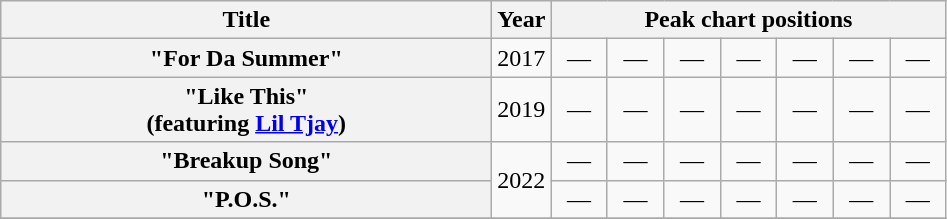<table class="wikitable plainrowheaders" style="text-align:center;">
<tr>
<th colspan="1" scope="col" style="width:20em;">Title</th>
<th colspan="1" scope="col" style="width:1em;">Year</th>
<th colspan="7" scope="col" style="width:16em;">Peak chart positions</th>
</tr>
<tr>
<th scope="row">"For Da Summer"</th>
<td>2017</td>
<td>—</td>
<td>—</td>
<td>—</td>
<td>—</td>
<td>—</td>
<td>—</td>
<td>—</td>
</tr>
<tr>
<th scope="row">"Like This"<br><span>(featuring <a href='#'>Lil Tjay</a>)</span></th>
<td>2019</td>
<td>—</td>
<td>—</td>
<td>—</td>
<td>—</td>
<td>—</td>
<td>—</td>
<td>—</td>
</tr>
<tr>
<th scope="row">"Breakup Song"</th>
<td rowspan="2">2022</td>
<td>—</td>
<td>—</td>
<td>—</td>
<td>—</td>
<td>—</td>
<td>—</td>
<td>—</td>
</tr>
<tr>
<th scope="row">"P.O.S."</th>
<td>—</td>
<td>—</td>
<td>—</td>
<td>—</td>
<td>—</td>
<td>—</td>
<td>—</td>
</tr>
<tr>
</tr>
</table>
